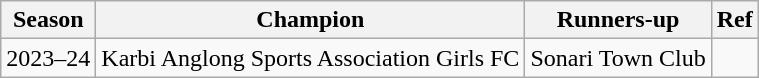<table class="wikitable sortable" style="text-align:left;">
<tr>
<th>Season</th>
<th>Champion</th>
<th>Runners-up</th>
<th>Ref</th>
</tr>
<tr>
<td>2023–24</td>
<td>Karbi Anglong Sports Association Girls FC</td>
<td>Sonari Town Club</td>
<td></td>
</tr>
</table>
